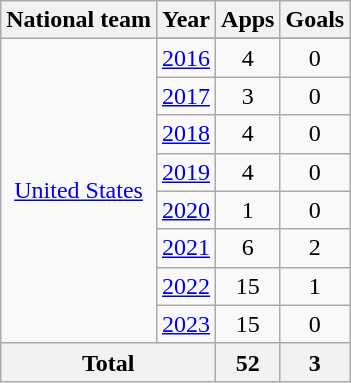<table class="wikitable" style="text-align:center">
<tr>
<th>National team</th>
<th>Year</th>
<th>Apps</th>
<th>Goals</th>
</tr>
<tr>
<td rowspan=9><a href='#'>United States</a></td>
</tr>
<tr>
<td><a href='#'>2016</a></td>
<td>4</td>
<td>0</td>
</tr>
<tr>
<td><a href='#'>2017</a></td>
<td>3</td>
<td>0</td>
</tr>
<tr>
<td><a href='#'>2018</a></td>
<td>4</td>
<td>0</td>
</tr>
<tr>
<td><a href='#'>2019</a></td>
<td>4</td>
<td>0</td>
</tr>
<tr>
<td><a href='#'>2020</a></td>
<td>1</td>
<td>0</td>
</tr>
<tr>
<td><a href='#'>2021</a></td>
<td>6</td>
<td>2</td>
</tr>
<tr>
<td><a href='#'>2022</a></td>
<td>15</td>
<td>1</td>
</tr>
<tr>
<td><a href='#'>2023</a></td>
<td>15</td>
<td>0</td>
</tr>
<tr>
<th colspan=2>Total</th>
<th>52</th>
<th>3</th>
</tr>
</table>
